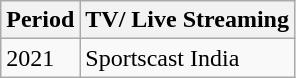<table class="wikitable" style="text-align:left;">
<tr>
<th>Period</th>
<th>TV/ Live Streaming</th>
</tr>
<tr>
<td>2021</td>
<td>Sportscast India</td>
</tr>
</table>
